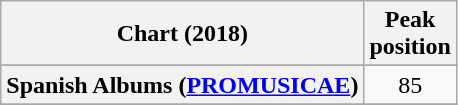<table class="wikitable sortable plainrowheaders" style="text-align:center">
<tr>
<th scope="col">Chart (2018)</th>
<th scope="col">Peak<br> position</th>
</tr>
<tr>
</tr>
<tr>
</tr>
<tr>
</tr>
<tr>
</tr>
<tr>
</tr>
<tr>
</tr>
<tr>
</tr>
<tr>
</tr>
<tr>
</tr>
<tr>
<th scope="row">Spanish Albums (<a href='#'>PROMUSICAE</a>)</th>
<td>85</td>
</tr>
<tr>
</tr>
<tr>
</tr>
<tr>
</tr>
<tr>
</tr>
</table>
